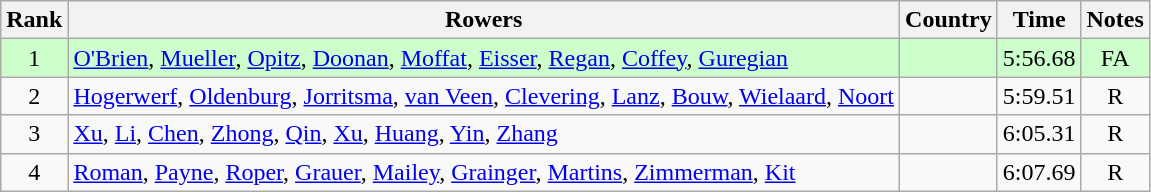<table class="wikitable" style="text-align:center">
<tr>
<th>Rank</th>
<th>Rowers</th>
<th>Country</th>
<th>Time</th>
<th>Notes</th>
</tr>
<tr bgcolor=ccffcc>
<td>1</td>
<td align="left"><a href='#'>O'Brien</a>, <a href='#'>Mueller</a>, <a href='#'>Opitz</a>, <a href='#'>Doonan</a>, <a href='#'>Moffat</a>, <a href='#'>Eisser</a>, <a href='#'>Regan</a>, <a href='#'>Coffey</a>, <a href='#'>Guregian</a></td>
<td align="left"></td>
<td>5:56.68</td>
<td>FA</td>
</tr>
<tr>
<td>2</td>
<td align="left"><a href='#'>Hogerwerf</a>, <a href='#'>Oldenburg</a>, <a href='#'>Jorritsma</a>, <a href='#'>van Veen</a>, <a href='#'>Clevering</a>, <a href='#'>Lanz</a>, <a href='#'>Bouw</a>, <a href='#'>Wielaard</a>, <a href='#'>Noort</a></td>
<td align="left"></td>
<td>5:59.51</td>
<td>R</td>
</tr>
<tr>
<td>3</td>
<td align="left"><a href='#'>Xu</a>, <a href='#'>Li</a>, <a href='#'>Chen</a>, <a href='#'>Zhong</a>, <a href='#'>Qin</a>, <a href='#'>Xu</a>, <a href='#'>Huang</a>, <a href='#'>Yin</a>, <a href='#'>Zhang</a></td>
<td align="left"></td>
<td>6:05.31</td>
<td>R</td>
</tr>
<tr>
<td>4</td>
<td align="left"><a href='#'>Roman</a>, <a href='#'>Payne</a>, <a href='#'>Roper</a>, <a href='#'>Grauer</a>, <a href='#'>Mailey</a>, <a href='#'>Grainger</a>, <a href='#'>Martins</a>, <a href='#'>Zimmerman</a>, <a href='#'>Kit</a></td>
<td align="left"></td>
<td>6:07.69</td>
<td>R</td>
</tr>
</table>
